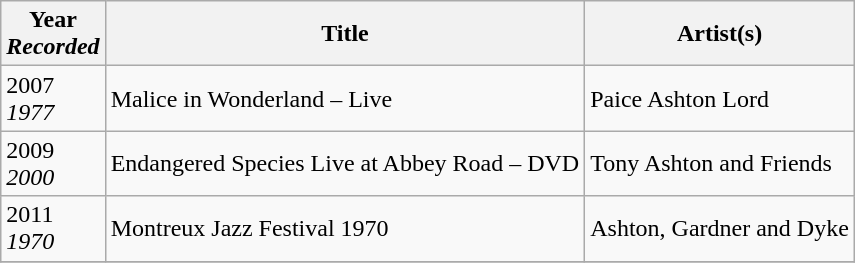<table class="wikitable">
<tr>
<th>Year <br> <em>Recorded</em></th>
<th>Title</th>
<th>Artist(s)</th>
</tr>
<tr>
<td>2007 <br> <em>1977</em></td>
<td>Malice in Wonderland – Live</td>
<td>Paice Ashton Lord</td>
</tr>
<tr>
<td>2009 <br> <em>2000</em></td>
<td>Endangered Species Live at Abbey Road – DVD</td>
<td>Tony Ashton and Friends</td>
</tr>
<tr>
<td>2011 <br> <em>1970</em></td>
<td>Montreux Jazz Festival 1970</td>
<td>Ashton, Gardner and Dyke</td>
</tr>
<tr>
</tr>
</table>
